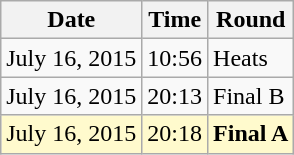<table class="wikitable">
<tr>
<th>Date</th>
<th>Time</th>
<th>Round</th>
</tr>
<tr>
<td>July 16, 2015</td>
<td>10:56</td>
<td>Heats</td>
</tr>
<tr>
<td>July 16, 2015</td>
<td>20:13</td>
<td>Final B</td>
</tr>
<tr style=background:lemonchiffon>
<td>July 16, 2015</td>
<td>20:18</td>
<td><strong>Final A</strong></td>
</tr>
</table>
